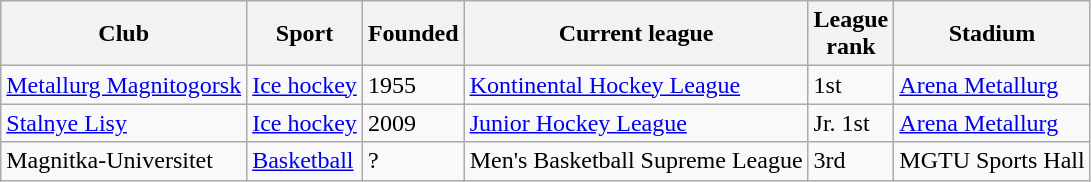<table class="wikitable sortable">
<tr>
<th>Club</th>
<th>Sport</th>
<th>Founded</th>
<th>Current league</th>
<th>League<br>rank</th>
<th>Stadium</th>
</tr>
<tr>
<td><a href='#'>Metallurg Magnitogorsk</a></td>
<td><a href='#'>Ice hockey</a></td>
<td>1955</td>
<td><a href='#'>Kontinental Hockey League</a></td>
<td>1st</td>
<td><a href='#'>Arena Metallurg</a></td>
</tr>
<tr>
<td><a href='#'>Stalnye Lisy</a></td>
<td><a href='#'>Ice hockey</a></td>
<td>2009</td>
<td><a href='#'>Junior Hockey League</a></td>
<td>Jr. 1st</td>
<td><a href='#'>Arena Metallurg</a></td>
</tr>
<tr>
<td>Magnitka-Universitet</td>
<td><a href='#'>Basketball</a></td>
<td>?</td>
<td>Men's Basketball Supreme League</td>
<td>3rd</td>
<td>MGTU Sports Hall</td>
</tr>
</table>
